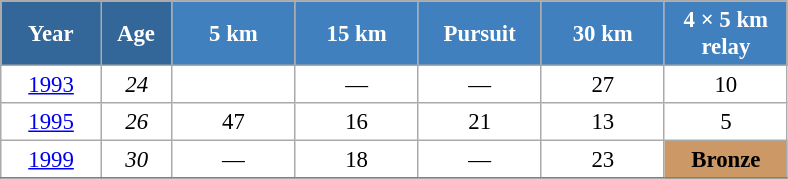<table class="wikitable" style="font-size:95%; text-align:center; border:grey solid 1px; border-collapse:collapse; background:#ffffff;">
<tr>
<th style="background-color:#369; color:white; width:60px;"> Year </th>
<th style="background-color:#369; color:white; width:40px;"> Age </th>
<th style="background-color:#4180be; color:white; width:75px;"> 5 km </th>
<th style="background-color:#4180be; color:white; width:75px;"> 15 km </th>
<th style="background-color:#4180be; color:white; width:75px;"> Pursuit </th>
<th style="background-color:#4180be; color:white; width:75px;"> 30 km </th>
<th style="background-color:#4180be; color:white; width:75px;"> 4 × 5 km <br> relay </th>
</tr>
<tr>
<td><a href='#'>1993</a></td>
<td><em>24</em></td>
<td></td>
<td>—</td>
<td>—</td>
<td>27</td>
<td>10</td>
</tr>
<tr>
<td><a href='#'>1995</a></td>
<td><em>26</em></td>
<td>47</td>
<td>16</td>
<td>21</td>
<td>13</td>
<td>5</td>
</tr>
<tr>
<td><a href='#'>1999</a></td>
<td><em>30</em></td>
<td>—</td>
<td>18</td>
<td>—</td>
<td>23</td>
<td bgcolor="cc9966"><strong>Bronze</strong></td>
</tr>
<tr>
</tr>
</table>
